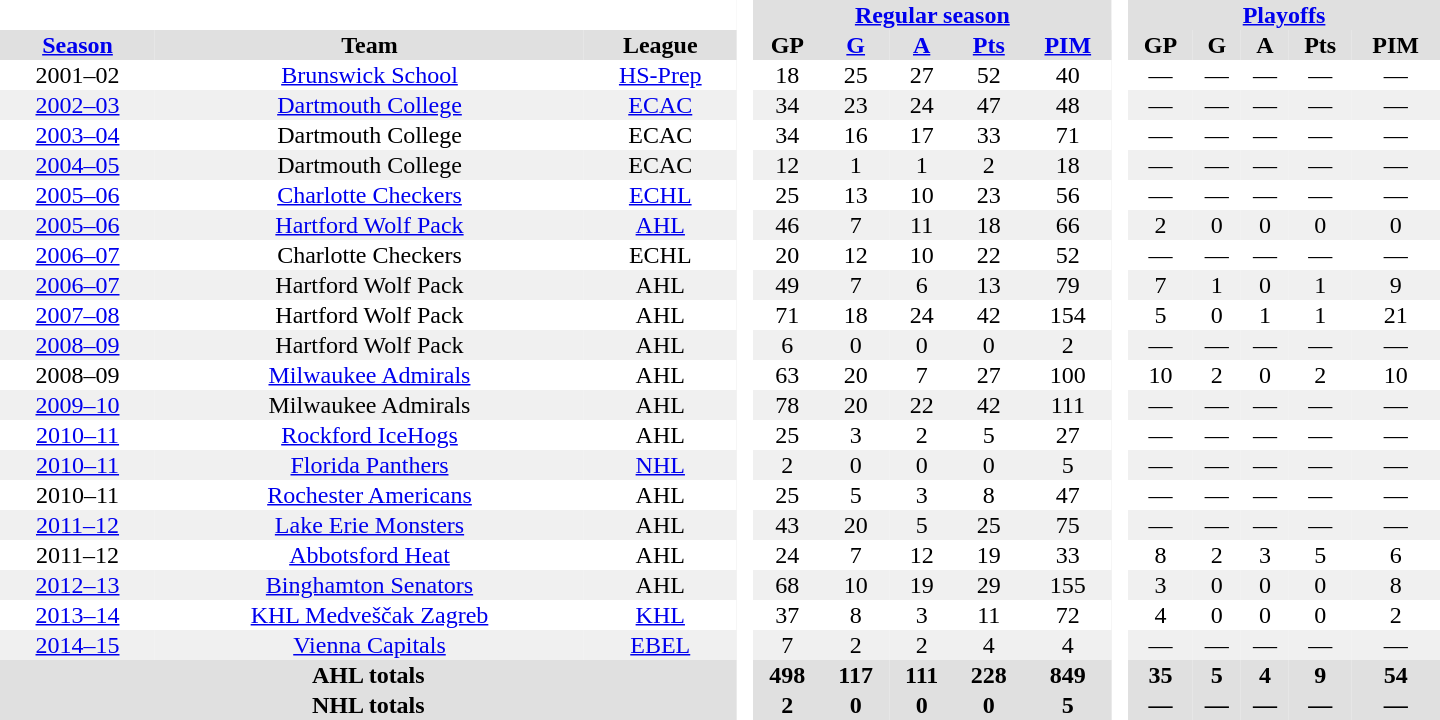<table border="0" cellpadding="1" cellspacing="0" style="text-align:center; width:60em">
<tr bgcolor="#e0e0e0">
<th colspan="3" bgcolor="#ffffff"> </th>
<th rowspan="100" bgcolor="#ffffff"> </th>
<th colspan="5"><a href='#'>Regular season</a></th>
<th rowspan="100" bgcolor="#ffffff"> </th>
<th colspan="5"><a href='#'>Playoffs</a></th>
</tr>
<tr bgcolor="#e0e0e0">
<th><a href='#'>Season</a></th>
<th>Team</th>
<th>League</th>
<th>GP</th>
<th><a href='#'>G</a></th>
<th><a href='#'>A</a></th>
<th><a href='#'>Pts</a></th>
<th><a href='#'>PIM</a></th>
<th>GP</th>
<th>G</th>
<th>A</th>
<th>Pts</th>
<th>PIM</th>
</tr>
<tr>
<td>2001–02</td>
<td><a href='#'>Brunswick School</a></td>
<td><a href='#'>HS-Prep</a></td>
<td>18</td>
<td>25</td>
<td>27</td>
<td>52</td>
<td>40</td>
<td>—</td>
<td>—</td>
<td>—</td>
<td>—</td>
<td>—</td>
</tr>
<tr bgcolor="#f0f0f0">
<td><a href='#'>2002–03</a></td>
<td><a href='#'>Dartmouth College</a></td>
<td><a href='#'>ECAC</a></td>
<td>34</td>
<td>23</td>
<td>24</td>
<td>47</td>
<td>48</td>
<td>—</td>
<td>—</td>
<td>—</td>
<td>—</td>
<td>—</td>
</tr>
<tr>
<td><a href='#'>2003–04</a></td>
<td>Dartmouth College</td>
<td>ECAC</td>
<td>34</td>
<td>16</td>
<td>17</td>
<td>33</td>
<td>71</td>
<td>—</td>
<td>—</td>
<td>—</td>
<td>—</td>
<td>—</td>
</tr>
<tr bgcolor="#f0f0f0">
<td><a href='#'>2004–05</a></td>
<td>Dartmouth College</td>
<td>ECAC</td>
<td>12</td>
<td>1</td>
<td>1</td>
<td>2</td>
<td>18</td>
<td>—</td>
<td>—</td>
<td>—</td>
<td>—</td>
<td>—</td>
</tr>
<tr>
<td><a href='#'>2005–06</a></td>
<td><a href='#'>Charlotte Checkers</a></td>
<td><a href='#'>ECHL</a></td>
<td>25</td>
<td>13</td>
<td>10</td>
<td>23</td>
<td>56</td>
<td>—</td>
<td>—</td>
<td>—</td>
<td>—</td>
<td>—</td>
</tr>
<tr bgcolor="#f0f0f0">
<td><a href='#'>2005–06</a></td>
<td><a href='#'>Hartford Wolf Pack</a></td>
<td><a href='#'>AHL</a></td>
<td>46</td>
<td>7</td>
<td>11</td>
<td>18</td>
<td>66</td>
<td>2</td>
<td>0</td>
<td>0</td>
<td>0</td>
<td>0</td>
</tr>
<tr>
<td><a href='#'>2006–07</a></td>
<td>Charlotte Checkers</td>
<td>ECHL</td>
<td>20</td>
<td>12</td>
<td>10</td>
<td>22</td>
<td>52</td>
<td>—</td>
<td>—</td>
<td>—</td>
<td>—</td>
<td>—</td>
</tr>
<tr bgcolor="#f0f0f0">
<td><a href='#'>2006–07</a></td>
<td>Hartford Wolf Pack</td>
<td>AHL</td>
<td>49</td>
<td>7</td>
<td>6</td>
<td>13</td>
<td>79</td>
<td>7</td>
<td>1</td>
<td>0</td>
<td>1</td>
<td>9</td>
</tr>
<tr>
<td><a href='#'>2007–08</a></td>
<td>Hartford Wolf Pack</td>
<td>AHL</td>
<td>71</td>
<td>18</td>
<td>24</td>
<td>42</td>
<td>154</td>
<td>5</td>
<td>0</td>
<td>1</td>
<td>1</td>
<td>21</td>
</tr>
<tr bgcolor="#f0f0f0">
<td><a href='#'>2008–09</a></td>
<td>Hartford Wolf Pack</td>
<td>AHL</td>
<td>6</td>
<td>0</td>
<td>0</td>
<td>0</td>
<td>2</td>
<td>—</td>
<td>—</td>
<td>—</td>
<td>—</td>
<td>—</td>
</tr>
<tr>
<td>2008–09</td>
<td><a href='#'>Milwaukee Admirals</a></td>
<td>AHL</td>
<td>63</td>
<td>20</td>
<td>7</td>
<td>27</td>
<td>100</td>
<td>10</td>
<td>2</td>
<td>0</td>
<td>2</td>
<td>10</td>
</tr>
<tr bgcolor="#f0f0f0">
<td><a href='#'>2009–10</a></td>
<td>Milwaukee Admirals</td>
<td>AHL</td>
<td>78</td>
<td>20</td>
<td>22</td>
<td>42</td>
<td>111</td>
<td>—</td>
<td>—</td>
<td>—</td>
<td>—</td>
<td>—</td>
</tr>
<tr>
<td><a href='#'>2010–11</a></td>
<td><a href='#'>Rockford IceHogs</a></td>
<td>AHL</td>
<td>25</td>
<td>3</td>
<td>2</td>
<td>5</td>
<td>27</td>
<td>—</td>
<td>—</td>
<td>—</td>
<td>—</td>
<td>—</td>
</tr>
<tr bgcolor="#f0f0f0">
<td><a href='#'>2010–11</a></td>
<td><a href='#'>Florida Panthers</a></td>
<td><a href='#'>NHL</a></td>
<td>2</td>
<td>0</td>
<td>0</td>
<td>0</td>
<td>5</td>
<td>—</td>
<td>—</td>
<td>—</td>
<td>—</td>
<td>—</td>
</tr>
<tr>
<td>2010–11</td>
<td><a href='#'>Rochester Americans</a></td>
<td>AHL</td>
<td>25</td>
<td>5</td>
<td>3</td>
<td>8</td>
<td>47</td>
<td>—</td>
<td>—</td>
<td>—</td>
<td>—</td>
<td>—</td>
</tr>
<tr bgcolor="#f0f0f0">
<td><a href='#'>2011–12</a></td>
<td><a href='#'>Lake Erie Monsters</a></td>
<td>AHL</td>
<td>43</td>
<td>20</td>
<td>5</td>
<td>25</td>
<td>75</td>
<td>—</td>
<td>—</td>
<td>—</td>
<td>—</td>
<td>—</td>
</tr>
<tr>
<td>2011–12</td>
<td><a href='#'>Abbotsford Heat</a></td>
<td>AHL</td>
<td>24</td>
<td>7</td>
<td>12</td>
<td>19</td>
<td>33</td>
<td>8</td>
<td>2</td>
<td>3</td>
<td>5</td>
<td>6</td>
</tr>
<tr bgcolor="#f0f0f0">
<td><a href='#'>2012–13</a></td>
<td><a href='#'>Binghamton Senators</a></td>
<td>AHL</td>
<td>68</td>
<td>10</td>
<td>19</td>
<td>29</td>
<td>155</td>
<td>3</td>
<td>0</td>
<td>0</td>
<td>0</td>
<td>8</td>
</tr>
<tr>
<td><a href='#'>2013–14</a></td>
<td><a href='#'>KHL Medveščak Zagreb</a></td>
<td><a href='#'>KHL</a></td>
<td>37</td>
<td>8</td>
<td>3</td>
<td>11</td>
<td>72</td>
<td>4</td>
<td>0</td>
<td>0</td>
<td>0</td>
<td>2</td>
</tr>
<tr bgcolor="#f0f0f0">
<td><a href='#'>2014–15</a></td>
<td><a href='#'>Vienna Capitals</a></td>
<td><a href='#'>EBEL</a></td>
<td>7</td>
<td>2</td>
<td>2</td>
<td>4</td>
<td>4</td>
<td>—</td>
<td>—</td>
<td>—</td>
<td>—</td>
<td>—</td>
</tr>
<tr bgcolor="#e0e0e0">
<th colspan="3">AHL totals</th>
<th>498</th>
<th>117</th>
<th>111</th>
<th>228</th>
<th>849</th>
<th>35</th>
<th>5</th>
<th>4</th>
<th>9</th>
<th>54</th>
</tr>
<tr bgcolor="#e0e0e0">
<th colspan="3">NHL totals</th>
<th>2</th>
<th>0</th>
<th>0</th>
<th>0</th>
<th>5</th>
<th>—</th>
<th>—</th>
<th>—</th>
<th>—</th>
<th>—</th>
</tr>
</table>
